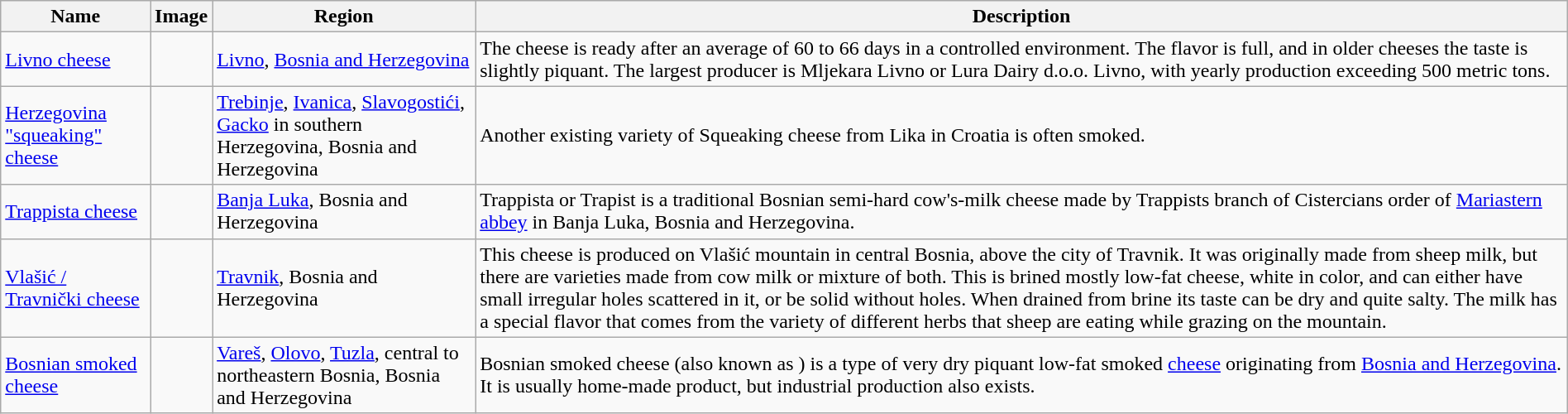<table class="wikitable sortable" style="width:100%">
<tr>
<th>Name</th>
<th class="unsortable">Image</th>
<th>Region</th>
<th>Description</th>
</tr>
<tr>
<td><a href='#'>Livno cheese</a></td>
<td></td>
<td><a href='#'>Livno</a>, <a href='#'>Bosnia and Herzegovina</a></td>
<td>The cheese is ready after an average of 60 to 66 days in a controlled environment. The flavor is full, and in older cheeses the taste is slightly piquant. The largest producer is Mljekara Livno or Lura Dairy d.o.o. Livno, with yearly production exceeding 500 metric tons.</td>
</tr>
<tr>
<td><a href='#'>Herzegovina "squeaking" cheese</a></td>
<td></td>
<td><a href='#'>Trebinje</a>, <a href='#'>Ivanica</a>, <a href='#'>Slavogostići</a>, <a href='#'>Gacko</a> in southern Herzegovina, Bosnia and Herzegovina</td>
<td>Another existing variety of Squeaking cheese from Lika in Croatia is often smoked.</td>
</tr>
<tr>
<td><a href='#'>Trappista cheese</a></td>
<td></td>
<td><a href='#'>Banja Luka</a>, Bosnia and Herzegovina</td>
<td>Trappista or Trapist is a traditional Bosnian semi-hard cow's-milk cheese made by Trappists branch of Cistercians order of <a href='#'>Mariastern abbey</a> in Banja Luka, Bosnia and Herzegovina.</td>
</tr>
<tr>
<td><a href='#'>Vlašić / Travnički cheese</a></td>
<td></td>
<td><a href='#'>Travnik</a>, Bosnia and Herzegovina</td>
<td>This cheese is produced on Vlašić mountain in central Bosnia, above the city of Travnik. It was originally made from sheep milk, but there are varieties made from cow milk or mixture of both. This is brined mostly low-fat cheese, white in color, and can either have small irregular holes scattered in it, or be solid without holes. When drained from brine its taste can be dry and quite salty. The milk has a special flavor that comes from the variety of different herbs that sheep are eating while grazing on the mountain.</td>
</tr>
<tr>
<td><a href='#'>Bosnian smoked cheese</a></td>
<td></td>
<td><a href='#'>Vareš</a>, <a href='#'>Olovo</a>, <a href='#'>Tuzla</a>, central to northeastern Bosnia, Bosnia and Herzegovina</td>
<td>Bosnian smoked cheese (also known as ) is a type of very dry piquant low-fat smoked <a href='#'>cheese</a> originating from <a href='#'>Bosnia and Herzegovina</a>. It is usually home-made product, but industrial production also exists.</td>
</tr>
</table>
